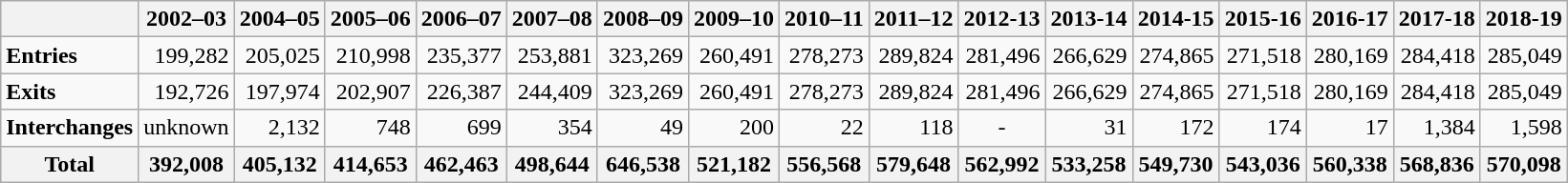<table class="wikitable">
<tr>
<th> </th>
<th>2002–03</th>
<th>2004–05</th>
<th>2005–06</th>
<th>2006–07</th>
<th>2007–08</th>
<th>2008–09</th>
<th>2009–10</th>
<th>2010–11</th>
<th>2011–12</th>
<th>2012-13</th>
<th>2013-14</th>
<th>2014-15</th>
<th>2015-16</th>
<th>2016-17</th>
<th>2017-18</th>
<th>2018-19</th>
</tr>
<tr>
<td><strong>Entries</strong></td>
<td align="right">199,282</td>
<td align="right">205,025</td>
<td align="right">210,998</td>
<td align="right">235,377</td>
<td align="right">253,881</td>
<td align="right">323,269</td>
<td align="right">260,491</td>
<td align="right">278,273</td>
<td align="right">289,824</td>
<td align="right">281,496</td>
<td align="right">266,629</td>
<td align="right">274,865</td>
<td align="right">271,518</td>
<td align="right">280,169</td>
<td align="right">284,418</td>
<td align="right">285,049</td>
</tr>
<tr>
<td><strong>Exits</strong></td>
<td align="right">192,726</td>
<td align="right">197,974</td>
<td align="right">202,907</td>
<td align="right">226,387</td>
<td align="right">244,409</td>
<td align="right">323,269</td>
<td align="right">260,491</td>
<td align="right">278,273</td>
<td align="right">289,824</td>
<td align="right">281,496</td>
<td align="right">266,629</td>
<td align="right">274,865</td>
<td align="right">271,518</td>
<td align="right">280,169</td>
<td align="right">284,418</td>
<td align="right">285,049</td>
</tr>
<tr>
<td><strong>Interchanges</strong></td>
<td align="right">unknown</td>
<td align="right">2,132</td>
<td align="right">748</td>
<td align="right">699</td>
<td align="right">354</td>
<td align="right">49</td>
<td align="right">200</td>
<td align="right">22</td>
<td align="right">118</td>
<td align="center">-</td>
<td align="right">31</td>
<td align="right">172</td>
<td align="right">174</td>
<td align="right">17</td>
<td align="right">1,384</td>
<td align="right">1,598</td>
</tr>
<tr>
<th>Total</th>
<th align="right">392,008</th>
<th align="right">405,132</th>
<th align="right">414,653</th>
<th align="right">462,463</th>
<th align="right">498,644</th>
<th align="right">646,538</th>
<th align="right">521,182</th>
<th align="right">556,568</th>
<th align="right">579,648</th>
<th align="right">562,992</th>
<th align="right">533,258</th>
<th align="right">549,730</th>
<th align="right">543,036</th>
<th align="right">560,338</th>
<th align="right">568,836</th>
<th align="right">570,098</th>
</tr>
</table>
